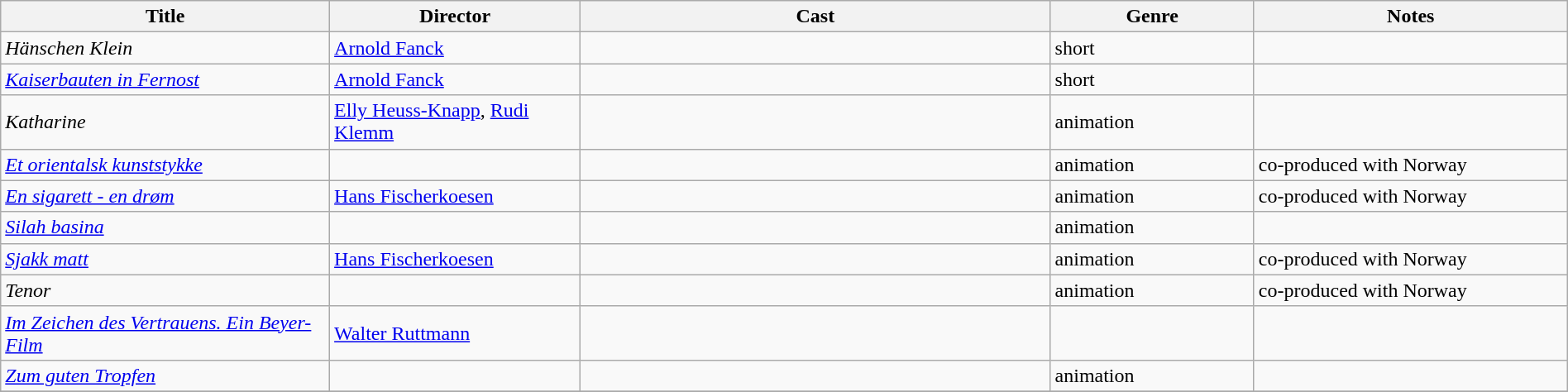<table class="wikitable" style="width:100%;">
<tr>
<th style="width:21%;">Title</th>
<th style="width:16%;">Director</th>
<th style="width:30%;">Cast</th>
<th style="width:13%;">Genre</th>
<th style="width:20%;">Notes</th>
</tr>
<tr>
<td><em>Hänschen Klein</em></td>
<td><a href='#'>Arnold Fanck</a></td>
<td></td>
<td>short</td>
<td></td>
</tr>
<tr>
<td><em><a href='#'>Kaiserbauten in Fernost</a></em></td>
<td><a href='#'>Arnold Fanck</a></td>
<td></td>
<td>short</td>
<td></td>
</tr>
<tr>
<td><em>Katharine</em></td>
<td><a href='#'>Elly Heuss-Knapp</a>, <a href='#'>Rudi Klemm</a></td>
<td></td>
<td>animation</td>
<td></td>
</tr>
<tr>
<td><em><a href='#'>Et orientalsk kunststykke </a></em></td>
<td></td>
<td></td>
<td>animation</td>
<td>co-produced with Norway</td>
</tr>
<tr>
<td><em><a href='#'>En sigarett - en drøm</a></em></td>
<td><a href='#'>Hans Fischerkoesen</a></td>
<td></td>
<td>animation</td>
<td>co-produced with Norway</td>
</tr>
<tr>
<td><em><a href='#'>Silah basina</a></em></td>
<td></td>
<td></td>
<td>animation</td>
<td></td>
</tr>
<tr>
<td><em><a href='#'>Sjakk matt</a></em></td>
<td><a href='#'>Hans Fischerkoesen</a></td>
<td></td>
<td>animation</td>
<td>co-produced with Norway</td>
</tr>
<tr>
<td><em>Tenor</em></td>
<td></td>
<td></td>
<td>animation</td>
<td>co-produced with Norway</td>
</tr>
<tr>
<td><em><a href='#'>Im Zeichen des Vertrauens. Ein Beyer-Film </a></em></td>
<td><a href='#'>Walter Ruttmann</a></td>
<td></td>
<td></td>
<td></td>
</tr>
<tr>
<td><em><a href='#'>Zum guten Tropfen</a></em></td>
<td></td>
<td></td>
<td>animation</td>
<td></td>
</tr>
<tr>
</tr>
</table>
